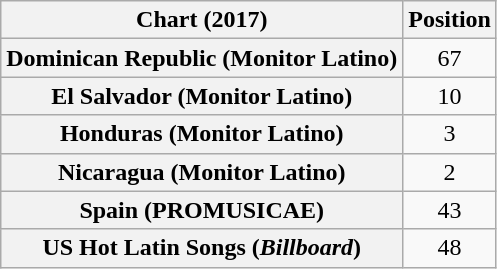<table class="wikitable sortable plainrowheaders" style="text-align:center">
<tr>
<th scope="col">Chart (2017)</th>
<th scope="col">Position</th>
</tr>
<tr>
<th scope="row">Dominican Republic (Monitor Latino)</th>
<td>67</td>
</tr>
<tr>
<th scope="row">El Salvador (Monitor Latino)</th>
<td>10</td>
</tr>
<tr>
<th scope="row">Honduras (Monitor Latino)</th>
<td>3</td>
</tr>
<tr>
<th scope="row">Nicaragua (Monitor Latino)</th>
<td>2</td>
</tr>
<tr>
<th scope="row">Spain (PROMUSICAE)</th>
<td>43</td>
</tr>
<tr>
<th scope="row">US Hot Latin Songs (<em>Billboard</em>)</th>
<td>48</td>
</tr>
</table>
